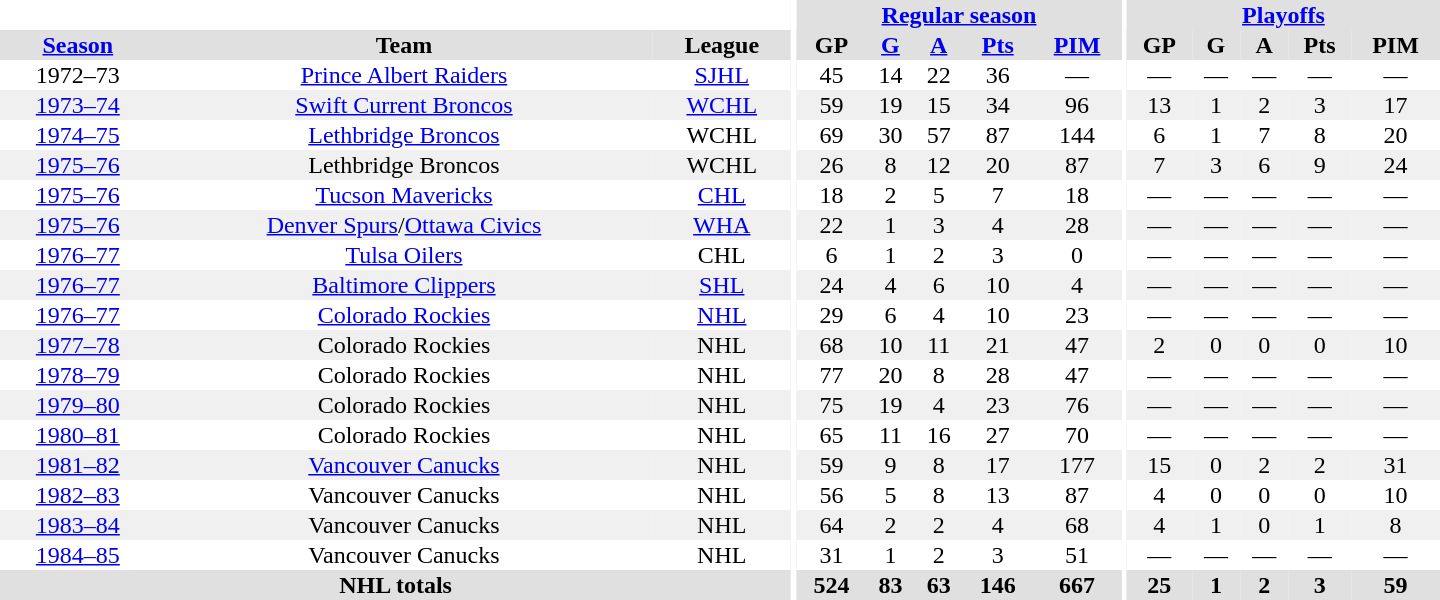<table border="0" cellpadding="1" cellspacing="0" style="text-align:center; width:60em">
<tr bgcolor="#e0e0e0">
<th colspan="3" bgcolor="#ffffff"></th>
<th rowspan="100" bgcolor="#ffffff"></th>
<th colspan="5"><a href='#'>Regular season</a></th>
<th rowspan="100" bgcolor="#ffffff"></th>
<th colspan="5"><a href='#'>Playoffs</a></th>
</tr>
<tr bgcolor="#e0e0e0">
<th><a href='#'>Season</a></th>
<th>Team</th>
<th>League</th>
<th>GP</th>
<th><a href='#'>G</a></th>
<th><a href='#'>A</a></th>
<th><a href='#'>Pts</a></th>
<th><a href='#'>PIM</a></th>
<th>GP</th>
<th>G</th>
<th>A</th>
<th>Pts</th>
<th>PIM</th>
</tr>
<tr>
<td>1972–73</td>
<td><a href='#'>Prince Albert Raiders</a></td>
<td><a href='#'>SJHL</a></td>
<td>45</td>
<td>14</td>
<td>22</td>
<td>36</td>
<td>—</td>
<td>—</td>
<td>—</td>
<td>—</td>
<td>—</td>
<td>—</td>
</tr>
<tr bgcolor="#f0f0f0">
<td><a href='#'>1973–74</a></td>
<td><a href='#'>Swift Current Broncos</a></td>
<td><a href='#'>WCHL</a></td>
<td>59</td>
<td>19</td>
<td>15</td>
<td>34</td>
<td>96</td>
<td>13</td>
<td>1</td>
<td>2</td>
<td>3</td>
<td>17</td>
</tr>
<tr>
<td><a href='#'>1974–75</a></td>
<td><a href='#'>Lethbridge Broncos</a></td>
<td>WCHL</td>
<td>69</td>
<td>30</td>
<td>57</td>
<td>87</td>
<td>144</td>
<td>6</td>
<td>1</td>
<td>7</td>
<td>8</td>
<td>20</td>
</tr>
<tr bgcolor="#f0f0f0">
<td><a href='#'>1975–76</a></td>
<td>Lethbridge Broncos</td>
<td>WCHL</td>
<td>26</td>
<td>8</td>
<td>12</td>
<td>20</td>
<td>87</td>
<td>7</td>
<td>3</td>
<td>6</td>
<td>9</td>
<td>24</td>
</tr>
<tr>
<td><a href='#'>1975–76</a></td>
<td><a href='#'>Tucson Mavericks</a></td>
<td><a href='#'>CHL</a></td>
<td>18</td>
<td>2</td>
<td>5</td>
<td>7</td>
<td>18</td>
<td>—</td>
<td>—</td>
<td>—</td>
<td>—</td>
<td>—</td>
</tr>
<tr bgcolor="#f0f0f0">
<td><a href='#'>1975–76</a></td>
<td><a href='#'>Denver Spurs</a>/<a href='#'>Ottawa Civics</a></td>
<td><a href='#'>WHA</a></td>
<td>22</td>
<td>1</td>
<td>3</td>
<td>4</td>
<td>28</td>
<td>—</td>
<td>—</td>
<td>—</td>
<td>—</td>
<td>—</td>
</tr>
<tr>
<td><a href='#'>1976–77</a></td>
<td><a href='#'>Tulsa Oilers</a></td>
<td>CHL</td>
<td>6</td>
<td>1</td>
<td>2</td>
<td>3</td>
<td>0</td>
<td>—</td>
<td>—</td>
<td>—</td>
<td>—</td>
<td>—</td>
</tr>
<tr bgcolor="#f0f0f0">
<td><a href='#'>1976–77</a></td>
<td><a href='#'>Baltimore Clippers</a></td>
<td><a href='#'>SHL</a></td>
<td>24</td>
<td>4</td>
<td>6</td>
<td>10</td>
<td>4</td>
<td>—</td>
<td>—</td>
<td>—</td>
<td>—</td>
<td>—</td>
</tr>
<tr>
<td><a href='#'>1976–77</a></td>
<td><a href='#'>Colorado Rockies</a></td>
<td><a href='#'>NHL</a></td>
<td>29</td>
<td>6</td>
<td>4</td>
<td>10</td>
<td>23</td>
<td>—</td>
<td>—</td>
<td>—</td>
<td>—</td>
<td>—</td>
</tr>
<tr bgcolor="#f0f0f0">
<td><a href='#'>1977–78</a></td>
<td>Colorado Rockies</td>
<td>NHL</td>
<td>68</td>
<td>10</td>
<td>11</td>
<td>21</td>
<td>47</td>
<td>2</td>
<td>0</td>
<td>0</td>
<td>0</td>
<td>10</td>
</tr>
<tr>
<td><a href='#'>1978–79</a></td>
<td>Colorado Rockies</td>
<td>NHL</td>
<td>77</td>
<td>20</td>
<td>8</td>
<td>28</td>
<td>47</td>
<td>—</td>
<td>—</td>
<td>—</td>
<td>—</td>
<td>—</td>
</tr>
<tr bgcolor="#f0f0f0">
<td><a href='#'>1979–80</a></td>
<td>Colorado Rockies</td>
<td>NHL</td>
<td>75</td>
<td>19</td>
<td>4</td>
<td>23</td>
<td>76</td>
<td>—</td>
<td>—</td>
<td>—</td>
<td>—</td>
<td>—</td>
</tr>
<tr>
<td><a href='#'>1980–81</a></td>
<td>Colorado Rockies</td>
<td>NHL</td>
<td>65</td>
<td>11</td>
<td>16</td>
<td>27</td>
<td>70</td>
<td>—</td>
<td>—</td>
<td>—</td>
<td>—</td>
<td>—</td>
</tr>
<tr bgcolor="#f0f0f0">
<td><a href='#'>1981–82</a></td>
<td><a href='#'>Vancouver Canucks</a></td>
<td>NHL</td>
<td>59</td>
<td>9</td>
<td>8</td>
<td>17</td>
<td>177</td>
<td>15</td>
<td>0</td>
<td>2</td>
<td>2</td>
<td>31</td>
</tr>
<tr>
<td><a href='#'>1982–83</a></td>
<td>Vancouver Canucks</td>
<td>NHL</td>
<td>56</td>
<td>5</td>
<td>8</td>
<td>13</td>
<td>87</td>
<td>4</td>
<td>0</td>
<td>0</td>
<td>0</td>
<td>10</td>
</tr>
<tr bgcolor="#f0f0f0">
<td><a href='#'>1983–84</a></td>
<td>Vancouver Canucks</td>
<td>NHL</td>
<td>64</td>
<td>2</td>
<td>2</td>
<td>4</td>
<td>68</td>
<td>4</td>
<td>1</td>
<td>0</td>
<td>1</td>
<td>8</td>
</tr>
<tr>
<td><a href='#'>1984–85</a></td>
<td>Vancouver Canucks</td>
<td>NHL</td>
<td>31</td>
<td>1</td>
<td>2</td>
<td>3</td>
<td>51</td>
<td>—</td>
<td>—</td>
<td>—</td>
<td>—</td>
<td>—</td>
</tr>
<tr bgcolor="#e0e0e0">
<th colspan="3">NHL totals</th>
<th>524</th>
<th>83</th>
<th>63</th>
<th>146</th>
<th>667</th>
<th>25</th>
<th>1</th>
<th>2</th>
<th>3</th>
<th>59</th>
</tr>
</table>
